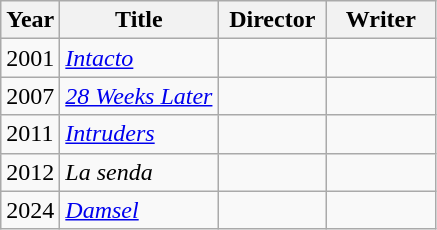<table class="wikitable">
<tr>
<th>Year</th>
<th>Title</th>
<th width=65>Director</th>
<th width=65>Writer</th>
</tr>
<tr>
<td>2001</td>
<td><em><a href='#'>Intacto</a></em></td>
<td></td>
<td></td>
</tr>
<tr>
<td>2007</td>
<td><em><a href='#'>28 Weeks Later</a></em></td>
<td></td>
<td></td>
</tr>
<tr>
<td>2011</td>
<td><em><a href='#'>Intruders</a></em></td>
<td></td>
<td></td>
</tr>
<tr>
<td>2012</td>
<td><em>La senda</em></td>
<td></td>
<td></td>
</tr>
<tr>
<td>2024</td>
<td><em><a href='#'>Damsel</a></em></td>
<td></td>
<td></td>
</tr>
</table>
